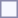<table style="border:1px solid #8888aa; background-color:#f7f8ff; padding:5px; font-size:95%; margin: 0px 12px 12px 0px;">
</table>
